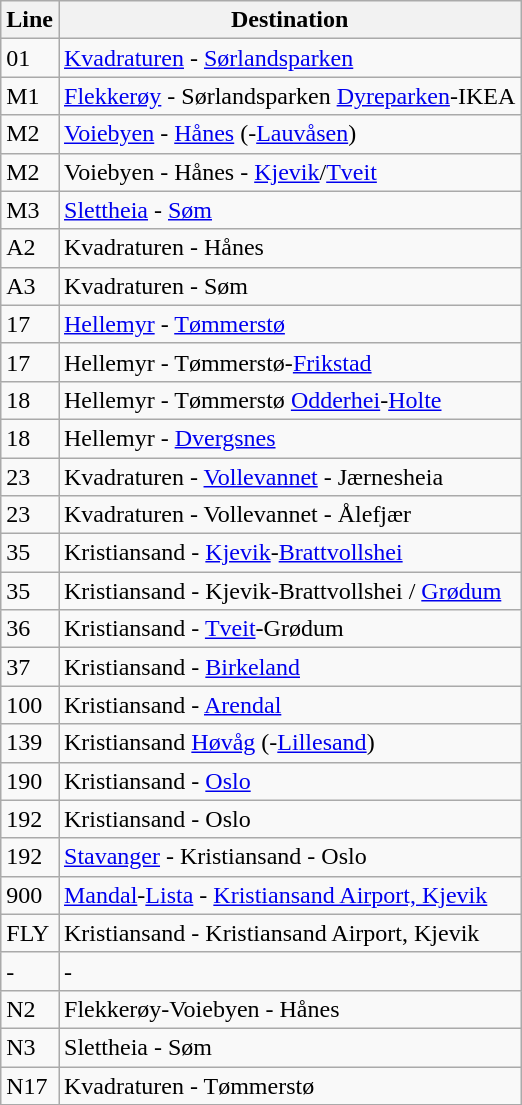<table class="wikitable sortable collapsible autocollapse">
<tr>
<th>Line</th>
<th>Destination</th>
</tr>
<tr>
<td>01</td>
<td><a href='#'>Kvadraturen</a> - <a href='#'>Sørlandsparken</a></td>
</tr>
<tr>
<td>M1</td>
<td><a href='#'>Flekkerøy</a> - Sørlandsparken <a href='#'>Dyreparken</a>-IKEA</td>
</tr>
<tr>
<td>M2</td>
<td><a href='#'>Voiebyen</a> - <a href='#'>Hånes</a> (-<a href='#'>Lauvåsen</a>)</td>
</tr>
<tr>
<td>M2</td>
<td>Voiebyen - Hånes - <a href='#'>Kjevik</a>/<a href='#'>Tveit</a></td>
</tr>
<tr>
<td>M3</td>
<td><a href='#'>Slettheia</a> - <a href='#'>Søm</a></td>
</tr>
<tr>
<td>A2</td>
<td>Kvadraturen - Hånes</td>
</tr>
<tr>
<td>A3</td>
<td>Kvadraturen - Søm</td>
</tr>
<tr>
<td>17</td>
<td><a href='#'>Hellemyr</a> - <a href='#'>Tømmerstø</a></td>
</tr>
<tr>
<td>17</td>
<td>Hellemyr - Tømmerstø-<a href='#'>Frikstad</a></td>
</tr>
<tr>
<td>18</td>
<td>Hellemyr -  Tømmerstø <a href='#'>Odderhei</a>-<a href='#'>Holte</a></td>
</tr>
<tr>
<td>18</td>
<td>Hellemyr - <a href='#'>Dvergsnes</a></td>
</tr>
<tr>
<td>23</td>
<td>Kvadraturen - <a href='#'>Vollevannet</a> - Jærnesheia</td>
</tr>
<tr>
<td>23</td>
<td>Kvadraturen - Vollevannet - Ålefjær</td>
</tr>
<tr>
<td>35</td>
<td>Kristiansand - <a href='#'>Kjevik</a>-<a href='#'>Brattvollshei</a></td>
</tr>
<tr>
<td>35</td>
<td>Kristiansand - Kjevik-Brattvollshei / <a href='#'>Grødum</a></td>
</tr>
<tr>
<td>36</td>
<td>Kristiansand - <a href='#'>Tveit</a>-Grødum</td>
</tr>
<tr>
<td>37</td>
<td>Kristiansand - <a href='#'>Birkeland</a></td>
</tr>
<tr>
<td>100</td>
<td>Kristiansand - <a href='#'>Arendal</a></td>
</tr>
<tr>
<td>139</td>
<td>Kristiansand <a href='#'>Høvåg</a> (-<a href='#'>Lillesand</a>)</td>
</tr>
<tr>
<td>190</td>
<td>Kristiansand - <a href='#'>Oslo</a></td>
</tr>
<tr>
<td>192</td>
<td>Kristiansand - Oslo</td>
</tr>
<tr>
<td>192</td>
<td><a href='#'>Stavanger</a> - Kristiansand - Oslo</td>
</tr>
<tr>
<td>900</td>
<td><a href='#'>Mandal</a>-<a href='#'>Lista</a> - <a href='#'>Kristiansand Airport, Kjevik</a></td>
</tr>
<tr>
<td>FLY</td>
<td>Kristiansand - Kristiansand Airport, Kjevik</td>
</tr>
<tr>
<td>-</td>
<td>-</td>
</tr>
<tr>
<td>N2</td>
<td>Flekkerøy-Voiebyen - Hånes</td>
</tr>
<tr>
<td>N3</td>
<td>Slettheia - Søm</td>
</tr>
<tr>
<td>N17</td>
<td>Kvadraturen - Tømmerstø</td>
</tr>
</table>
